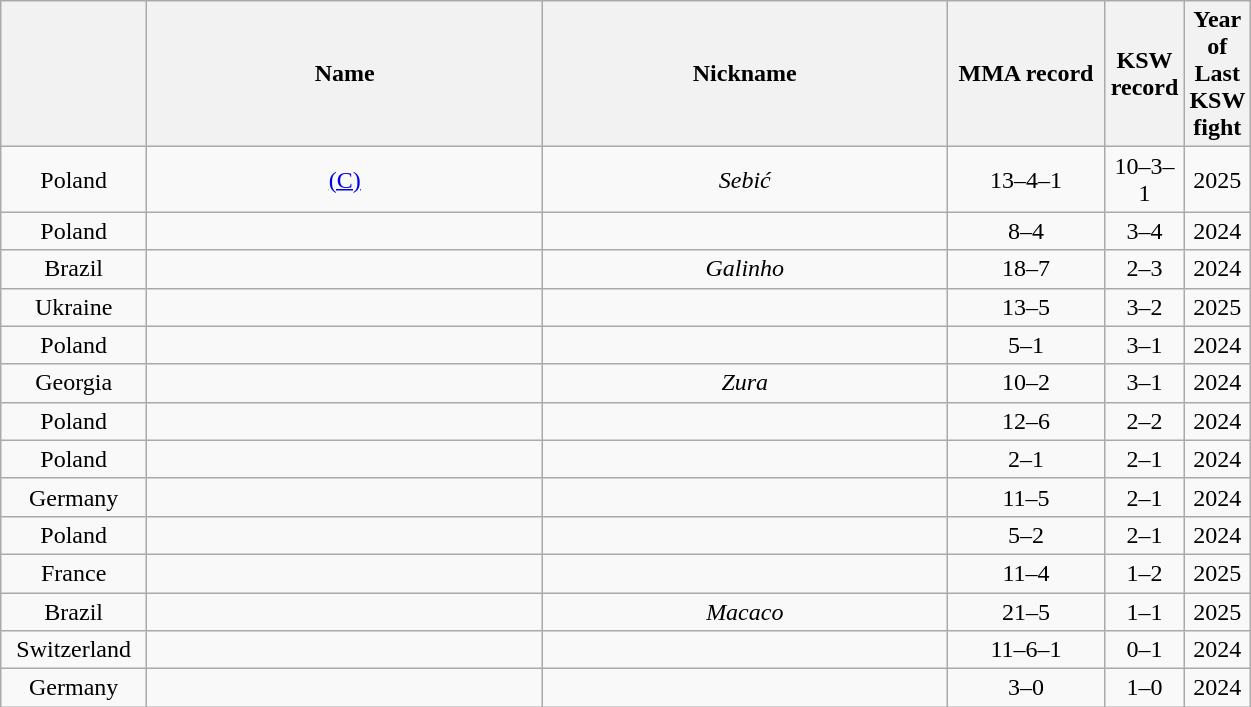<table class="wikitable sortable" width="66%" style="text-align:center;">
<tr>
<th width=12%></th>
<th width=37%>Name</th>
<th width=37%>Nickname</th>
<th width=20%>MMA record</th>
<th width=10%>KSW record</th>
<th width=10%>Year of Last KSW fight</th>
</tr>
<tr style="display:none;">
<td>!a</td>
<td>!a</td>
<td>!a</td>
<td>-9999</td>
</tr>
<tr>
<td><span>Poland</span></td>
<td> <a href='#'>(C)</a></td>
<td><em>Sebić</em></td>
<td>13–4–1</td>
<td>10–3–1</td>
<td>2025</td>
</tr>
<tr>
<td><span>Poland</span></td>
<td></td>
<td></td>
<td>8–4</td>
<td>3–4</td>
<td>2024</td>
</tr>
<tr>
<td><span>Brazil</span></td>
<td></td>
<td><em>Galinho</em></td>
<td>18–7</td>
<td>2–3</td>
<td>2024</td>
</tr>
<tr>
<td><span>Ukraine</span></td>
<td></td>
<td></td>
<td>13–5</td>
<td>3–2</td>
<td>2025</td>
</tr>
<tr>
<td><span>Poland</span></td>
<td></td>
<td></td>
<td>5–1</td>
<td>3–1</td>
<td>2024</td>
</tr>
<tr>
<td><span>Georgia</span></td>
<td></td>
<td><em>Zura</em></td>
<td>10–2</td>
<td>3–1</td>
<td>2024</td>
</tr>
<tr>
<td><span>Poland</span></td>
<td></td>
<td></td>
<td>12–6</td>
<td>2–2</td>
<td>2024</td>
</tr>
<tr>
<td><span>Poland</span></td>
<td></td>
<td></td>
<td>2–1</td>
<td>2–1</td>
<td>2024</td>
</tr>
<tr>
<td><span>Germany</span></td>
<td></td>
<td></td>
<td>11–5</td>
<td>2–1</td>
<td>2024</td>
</tr>
<tr>
<td><span>Poland</span></td>
<td></td>
<td></td>
<td>5–2</td>
<td>2–1</td>
<td>2024</td>
</tr>
<tr>
<td><span>France</span></td>
<td></td>
<td></td>
<td>11–4</td>
<td>1–2</td>
<td>2025</td>
</tr>
<tr>
<td><span>Brazil</span></td>
<td></td>
<td><em>Macaco</em></td>
<td>21–5</td>
<td>1–1</td>
<td>2025</td>
</tr>
<tr>
<td><span>Switzerland</span></td>
<td></td>
<td></td>
<td>11–6–1</td>
<td>0–1</td>
<td>2024</td>
</tr>
<tr>
<td><span>Germany</span></td>
<td></td>
<td></td>
<td>3–0</td>
<td>1–0</td>
<td>2024</td>
</tr>
</table>
